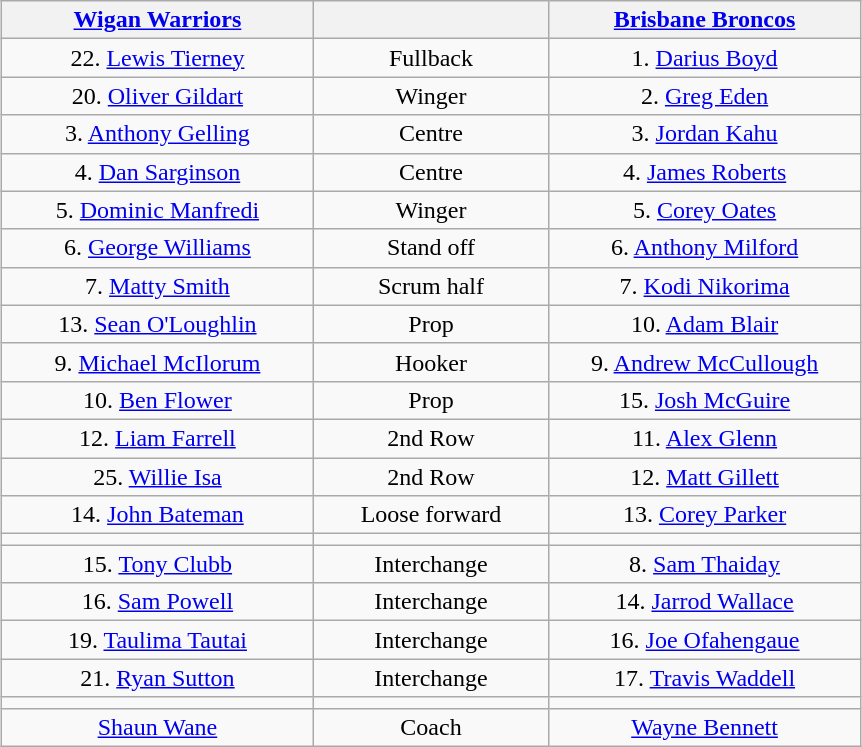<table class="wikitable" style="margin: 1em auto 1em auto">
<tr>
<th width="200"> <a href='#'>Wigan Warriors</a></th>
<th width="150"></th>
<th width="200"> <a href='#'>Brisbane Broncos</a></th>
</tr>
<tr>
<td align="center" colspan="1">22. <a href='#'>Lewis Tierney</a></td>
<td align="center" colspan="1">Fullback</td>
<td align="center" colspan="1">1. <a href='#'>Darius Boyd</a></td>
</tr>
<tr>
<td align="center" colspan="1">20. <a href='#'>Oliver Gildart</a></td>
<td align="center" colspan="1">Winger</td>
<td align="center" colspan="1">2. <a href='#'>Greg Eden</a></td>
</tr>
<tr>
<td align="center" colspan="1">3. <a href='#'>Anthony Gelling</a></td>
<td align="center" colspan="1">Centre</td>
<td align="center" colspan="1">3. <a href='#'>Jordan Kahu</a></td>
</tr>
<tr>
<td align="center" colspan="1">4. <a href='#'>Dan Sarginson</a></td>
<td align="center" colspan="1">Centre</td>
<td align="center" colspan="1">4. <a href='#'>James Roberts</a></td>
</tr>
<tr>
<td align="center" colspan="1">5. <a href='#'>Dominic Manfredi</a></td>
<td align="center" colspan="1">Winger</td>
<td align="center" colspan="1">5. <a href='#'>Corey Oates</a></td>
</tr>
<tr>
<td align="center" colspan="1">6. <a href='#'>George Williams</a></td>
<td align="center" colspan="1">Stand off</td>
<td align="center" colspan="1">6. <a href='#'>Anthony Milford</a></td>
</tr>
<tr>
<td align="center" colspan="1">7. <a href='#'>Matty Smith</a></td>
<td align="center" colspan="1">Scrum half</td>
<td align="center" colspan="1">7. <a href='#'>Kodi Nikorima</a></td>
</tr>
<tr>
<td align="center" colspan="1">13. <a href='#'>Sean O'Loughlin</a></td>
<td align="center" colspan="1">Prop</td>
<td align="center" colspan="1">10. <a href='#'>Adam Blair</a></td>
</tr>
<tr>
<td align="center" colspan="1">9. <a href='#'>Michael McIlorum</a></td>
<td align="center" colspan="1">Hooker</td>
<td align="center" colspan="1">9. <a href='#'>Andrew McCullough</a></td>
</tr>
<tr>
<td align="center" colspan="1">10. <a href='#'>Ben Flower</a></td>
<td align="center" colspan="1">Prop</td>
<td align="center" colspan="1">15. <a href='#'>Josh McGuire</a></td>
</tr>
<tr>
<td align="center" colspan="1">12. <a href='#'>Liam Farrell</a></td>
<td align="center" colspan="1">2nd Row</td>
<td align="center" colspan="1">11. <a href='#'>Alex Glenn</a></td>
</tr>
<tr>
<td align="center" colspan="1">25. <a href='#'>Willie Isa</a></td>
<td align="center" colspan="1">2nd Row</td>
<td align="center" colspan="1">12. <a href='#'>Matt Gillett</a></td>
</tr>
<tr>
<td align="center" colspan="1">14. <a href='#'>John Bateman</a></td>
<td align="center" colspan="1">Loose forward</td>
<td align="center" colspan="1">13. <a href='#'>Corey Parker</a></td>
</tr>
<tr>
<td align="center" colspan="1"></td>
<td align="center" colspan="1"></td>
<td align="center" colspan="1"></td>
</tr>
<tr>
<td align="center" colspan="1">15. <a href='#'>Tony Clubb</a></td>
<td align="center" colspan="1">Interchange</td>
<td align="center" colspan="1">8. <a href='#'>Sam Thaiday</a></td>
</tr>
<tr>
<td align="center" colspan="1">16. <a href='#'>Sam Powell</a></td>
<td align="center" colspan="1">Interchange</td>
<td align="center" colspan="1">14. <a href='#'>Jarrod Wallace</a></td>
</tr>
<tr>
<td align="center" colspan="1">19. <a href='#'>Taulima Tautai</a></td>
<td align="center" colspan="1">Interchange</td>
<td align="center" colspan="1">16. <a href='#'>Joe Ofahengaue</a></td>
</tr>
<tr>
<td align="center" colspan="1">21. <a href='#'>Ryan Sutton</a></td>
<td align="center" colspan="1">Interchange</td>
<td align="center" colspan="1">17. <a href='#'>Travis Waddell</a></td>
</tr>
<tr>
<td align="center" colspan="1"></td>
<td align="center" colspan="1"></td>
<td align="center" colspan="1"></td>
</tr>
<tr>
<td align="center" colspan="1"><a href='#'>Shaun Wane</a></td>
<td align="center" colspan="1">Coach</td>
<td align="center" colspan="1"><a href='#'>Wayne Bennett</a></td>
</tr>
</table>
